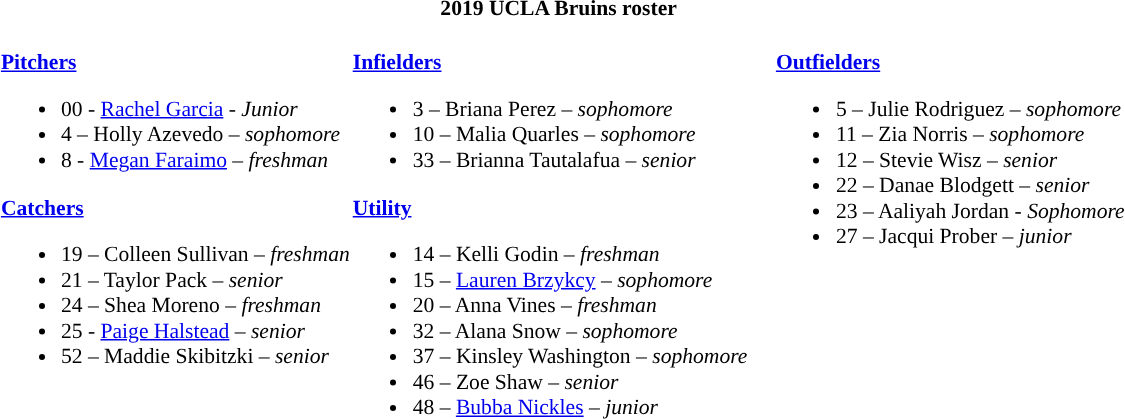<table class="toccolours" style="border-collapse:collapse; font-size:90%;">
<tr>
<th colspan=9>2019 UCLA Bruins roster</th>
</tr>
<tr>
<td width="03"> </td>
<td valign="top"><br><strong><a href='#'>Pitchers</a></strong><ul><li>00 - <a href='#'>Rachel Garcia</a> -  <em>Junior</em></li><li>4 – Holly Azevedo – <em>sophomore</em></li><li>8 - <a href='#'>Megan Faraimo</a> – <em>freshman</em></li></ul><strong><a href='#'>Catchers</a></strong><ul><li>19 – Colleen Sullivan – <em>freshman</em></li><li>21 – Taylor Pack – <em>senior</em></li><li>24 – Shea Moreno – <em>freshman</em></li><li>25 - <a href='#'>Paige Halstead</a> – <em>senior</em></li><li>52 – Maddie Skibitzki – <em>senior</em></li></ul></td>
<td valign="top"><br><strong><a href='#'>Infielders</a></strong><ul><li>3 – Briana Perez – <em>sophomore</em></li><li>10 – Malia Quarles – <em>sophomore</em></li><li>33 – Brianna Tautalafua – <em>senior</em></li></ul><strong><a href='#'>Utility</a></strong><ul><li>14 – Kelli Godin – <em>freshman</em></li><li>15 – <a href='#'>Lauren Brzykcy</a> – <em>sophomore</em></li><li>20 – Anna Vines – <em>freshman</em></li><li>32 – Alana Snow – <em>sophomore</em></li><li>37 – Kinsley Washington – <em>sophomore</em></li><li>46 – Zoe Shaw – <em>senior</em></li><li>48 – <a href='#'>Bubba Nickles</a> – <em>junior</em></li></ul></td>
<td width="15"> </td>
<td valign="top"><br><strong><a href='#'>Outfielders</a></strong><ul><li>5 – Julie Rodriguez – <em>sophomore</em></li><li>11 – Zia Norris – <em>sophomore</em></li><li>12 – Stevie Wisz – <em>senior</em></li><li>22 – Danae Blodgett – <em>senior</em></li><li>23 – Aaliyah Jordan -  <em>Sophomore</em></li><li>27 – Jacqui Prober – <em>junior</em></li></ul></td>
</tr>
</table>
